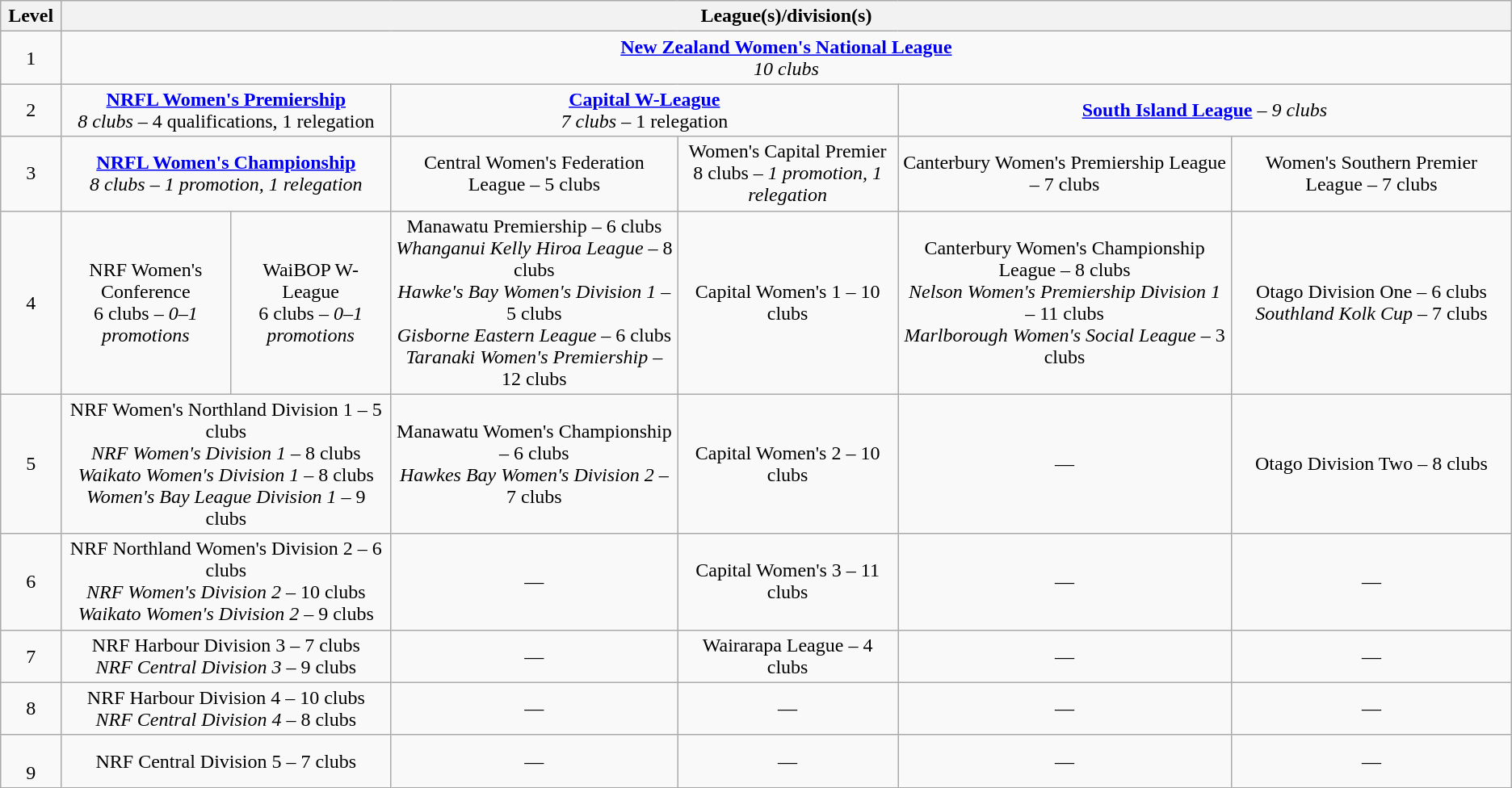<table class="wikitable" style="text-align: center;">
<tr>
<th width="4%">Level</th>
<th colspan="6" width="96%">League(s)/division(s)</th>
</tr>
<tr>
<td>1</td>
<td colspan=6><strong><a href='#'>New Zealand Women's National League</a></strong><br> <em>10 clubs</em></td>
</tr>
<tr>
<td>2</td>
<td colspan=2><strong><a href='#'>NRFL Women's Premiership</a></strong><br><em>8 clubs</em> – 4 qualifications, 1 relegation</td>
<td colspan=2><strong><a href='#'>Capital W-League</a></strong><br><em>7 clubs</em> – 1 relegation</td>
<td colspan=2><strong><a href='#'>South Island League</a></strong> – <em>9 clubs</em></td>
</tr>
<tr>
<td>3</td>
<td colspan=2><strong><a href='#'>NRFL Women's Championship</a></strong><br><em>8 clubs – 1 promotion, 1 relegation</td>
<td>Central Women's Federation League – </em>5 clubs<em></td>
<td>Women's Capital Premier<br></em>8 clubs<em> – 1 promotion, 1 relegation</td>
<td>Canterbury Women's Premiership League – </em>7 clubs<em></td>
<td>Women's Southern Premier League – </em>7 clubs<em></td>
</tr>
<tr>
<td>4</td>
<td>NRF Women's Conference<br></em>6 clubs<em> – 0–1 promotions</td>
<td>WaiBOP W-League<br></em>6 clubs<em> – 0–1 promotions</td>
<td>Manawatu Premiership – </em>6 clubs<em><br>Whanganui Kelly Hiroa League – </em>8 clubs<em><br>Hawke's Bay Women's Division 1 – </em>5 clubs<em><br>Gisborne Eastern League – </em>6 clubs<em><br>Taranaki Women's Premiership – </em>12 clubs<em></td>
<td>Capital Women's 1 – </em>10 clubs<em></td>
<td>Canterbury Women's Championship League – </em>8 clubs<em><br>Nelson Women's Premiership Division 1 – </em>11 clubs<em><br>Marlborough Women's Social League – </em>3 clubs<em></td>
<td>Otago Division One – </em>6 clubs<em><br>Southland Kolk Cup – </em>7 clubs<em></td>
</tr>
<tr>
<td>5</td>
<td colspan=2>NRF Women's Northland Division 1 – </em>5 clubs<em><br>NRF Women's Division 1 – </em>8 clubs<em><br>Waikato Women's Division 1 </em>– 8 clubs<em><br>Women's Bay League Division 1 – </em>9 clubs<em></td>
<td>Manawatu Women's Championship – </em>6 clubs<em><br>Hawkes Bay Women's Division 2 – </em>7 clubs<em></td>
<td>Capital Women's 2 – </em>10 clubs<em></td>
<td>—</td>
<td>Otago Division Two – </em>8 clubs<em></td>
</tr>
<tr>
<td>6</td>
<td colspan=2>NRF Northland Women's Division 2 – </em>6 clubs<em><br>NRF Women's Division 2 – </em>10<em> </em>clubs<em><br>Waikato Women's Division 2 – </em>9 clubs<em></td>
<td>—</td>
<td>Capital Women's 3 – </em>11 clubs<em></td>
<td>—</td>
<td>—</td>
</tr>
<tr>
<td>7</td>
<td colspan=2>NRF Harbour Division 3 – </em>7 clubs<em><br>NRF Central Division 3 – </em>9 clubs<em></td>
<td>—</td>
<td>Wairarapa League – </em>4 clubs<em></td>
<td>—</td>
<td>—</td>
</tr>
<tr>
<td>8</td>
<td colspan=2>NRF Harbour Division 4 – </em>10 clubs<em><br>NRF Central Division 4 – </em>8 clubs<em></td>
<td>—</td>
<td>—</td>
<td>—</td>
<td>—</td>
</tr>
<tr>
<td><br>9</td>
<td colspan=2>NRF Central Division 5 – </em>7 clubs<em></td>
<td>—</td>
<td>—</td>
<td>—</td>
<td>—</td>
</tr>
</table>
